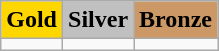<table class=wikitable>
<tr>
<td align=center bgcolor=gold> <strong>Gold</strong></td>
<td align=center bgcolor=silver> <strong>Silver</strong></td>
<td align=center bgcolor=cc9966> <strong>Bronze</strong></td>
</tr>
<tr>
<td></td>
<td></td>
<td></td>
</tr>
</table>
